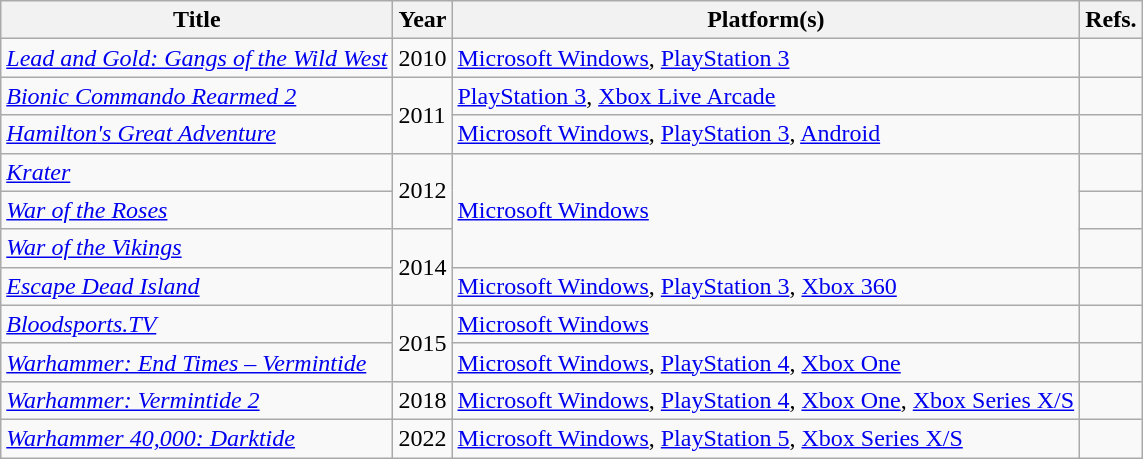<table class="wikitable sortable">
<tr>
<th>Title</th>
<th>Year</th>
<th>Platform(s)</th>
<th>Refs.</th>
</tr>
<tr>
<td><em><a href='#'>Lead and Gold: Gangs of the Wild West</a></em></td>
<td>2010</td>
<td><a href='#'>Microsoft Windows</a>, <a href='#'>PlayStation 3</a></td>
<td></td>
</tr>
<tr>
<td><em><a href='#'>Bionic Commando Rearmed 2</a></em></td>
<td rowspan="2">2011</td>
<td><a href='#'>PlayStation 3</a>, <a href='#'>Xbox Live Arcade</a></td>
<td></td>
</tr>
<tr>
<td><em><a href='#'>Hamilton's Great Adventure</a></em></td>
<td><a href='#'>Microsoft Windows</a>, <a href='#'>PlayStation 3</a>, <a href='#'>Android</a></td>
<td></td>
</tr>
<tr>
<td><em><a href='#'>Krater</a></em></td>
<td rowspan="2">2012</td>
<td rowspan="3"><a href='#'>Microsoft Windows</a></td>
<td></td>
</tr>
<tr>
<td><em><a href='#'>War of the Roses</a></em></td>
<td></td>
</tr>
<tr>
<td><em><a href='#'>War of the Vikings</a></em></td>
<td rowspan="2">2014</td>
<td></td>
</tr>
<tr>
<td><em><a href='#'>Escape Dead Island</a></em></td>
<td><a href='#'>Microsoft Windows</a>, <a href='#'>PlayStation 3</a>, <a href='#'>Xbox 360</a></td>
<td></td>
</tr>
<tr>
<td><em><a href='#'>Bloodsports.TV</a></em></td>
<td rowspan="2">2015</td>
<td><a href='#'>Microsoft Windows</a></td>
<td></td>
</tr>
<tr>
<td><em><a href='#'>Warhammer: End Times – Vermintide</a></em></td>
<td><a href='#'>Microsoft Windows</a>, <a href='#'>PlayStation 4</a>, <a href='#'>Xbox One</a></td>
<td></td>
</tr>
<tr>
<td><em><a href='#'>Warhammer: Vermintide 2</a></em></td>
<td>2018</td>
<td><a href='#'>Microsoft Windows</a>, <a href='#'>PlayStation 4</a>, <a href='#'>Xbox One</a>, <a href='#'>Xbox Series X/S</a></td>
<td></td>
</tr>
<tr>
<td><em><a href='#'>Warhammer 40,000: Darktide</a></em></td>
<td>2022</td>
<td><a href='#'>Microsoft Windows</a>, <a href='#'>PlayStation 5</a>, <a href='#'>Xbox Series X/S</a></td>
<td></td>
</tr>
</table>
